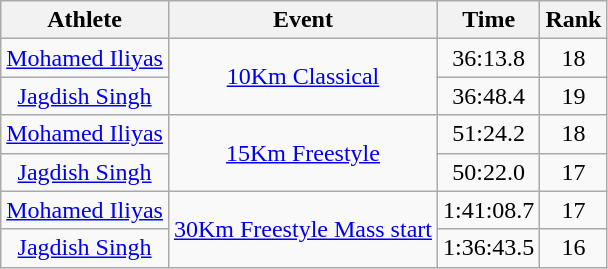<table class="wikitable" style="text-align:center">
<tr>
<th>Athlete</th>
<th>Event</th>
<th>Time</th>
<th>Rank</th>
</tr>
<tr>
<td><a href='#'>Mohamed Iliyas</a></td>
<td rowspan="2"><a href='#'>10Km Classical</a></td>
<td>36:13.8</td>
<td>18</td>
</tr>
<tr>
<td><a href='#'>Jagdish Singh</a></td>
<td>36:48.4</td>
<td>19</td>
</tr>
<tr>
<td><a href='#'>Mohamed Iliyas</a></td>
<td rowspan="2"><a href='#'>15Km Freestyle</a></td>
<td>51:24.2</td>
<td>18</td>
</tr>
<tr>
<td><a href='#'>Jagdish Singh</a></td>
<td>50:22.0</td>
<td>17</td>
</tr>
<tr>
<td><a href='#'>Mohamed Iliyas</a></td>
<td rowspan="2"><a href='#'>30Km Freestyle Mass start</a></td>
<td>1:41:08.7</td>
<td>17</td>
</tr>
<tr>
<td><a href='#'>Jagdish Singh</a></td>
<td>1:36:43.5</td>
<td>16</td>
</tr>
</table>
